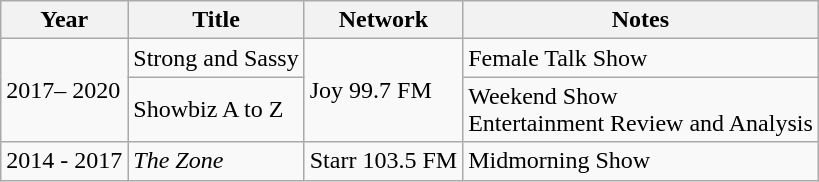<table class="wikitable">
<tr>
<th>Year</th>
<th>Title</th>
<th>Network</th>
<th>Notes</th>
</tr>
<tr>
<td rowspan="2">2017– 2020</td>
<td>Strong and Sassy</td>
<td rowspan="2">Joy 99.7 FM</td>
<td>Female Talk Show</td>
</tr>
<tr>
<td>Showbiz A to Z</td>
<td>Weekend Show<br>Entertainment Review and Analysis</td>
</tr>
<tr>
<td>2014 - 2017</td>
<td><em>The Zone</em></td>
<td>Starr 103.5 FM</td>
<td>Midmorning Show</td>
</tr>
</table>
